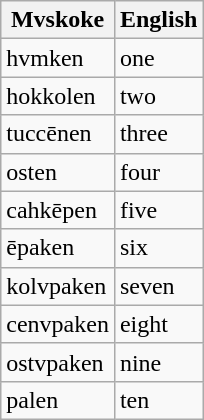<table class="wikitable">
<tr>
<th>Mvskoke</th>
<th>English</th>
</tr>
<tr>
<td>hvmken</td>
<td>one</td>
</tr>
<tr>
<td>hokkolen</td>
<td>two</td>
</tr>
<tr>
<td>tuccēnen</td>
<td>three</td>
</tr>
<tr>
<td>osten</td>
<td>four</td>
</tr>
<tr>
<td>cahkēpen</td>
<td>five</td>
</tr>
<tr>
<td>ēpaken</td>
<td>six</td>
</tr>
<tr>
<td>kolvpaken</td>
<td>seven</td>
</tr>
<tr>
<td>cenvpaken</td>
<td>eight</td>
</tr>
<tr>
<td>ostvpaken</td>
<td>nine</td>
</tr>
<tr>
<td>palen</td>
<td>ten</td>
</tr>
</table>
